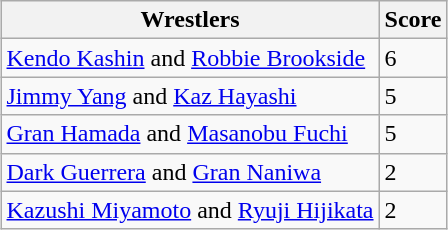<table class="wikitable" style="margin: 1em auto 1em auto">
<tr>
<th>Wrestlers</th>
<th>Score</th>
</tr>
<tr>
<td><a href='#'>Kendo Kashin</a> and <a href='#'>Robbie Brookside</a></td>
<td>6</td>
</tr>
<tr>
<td><a href='#'>Jimmy Yang</a> and <a href='#'>Kaz Hayashi</a></td>
<td>5</td>
</tr>
<tr>
<td><a href='#'>Gran Hamada</a> and <a href='#'>Masanobu Fuchi</a></td>
<td>5</td>
</tr>
<tr>
<td><a href='#'>Dark Guerrera</a> and <a href='#'>Gran Naniwa</a></td>
<td>2</td>
</tr>
<tr>
<td><a href='#'>Kazushi Miyamoto</a> and <a href='#'>Ryuji Hijikata</a></td>
<td>2</td>
</tr>
</table>
